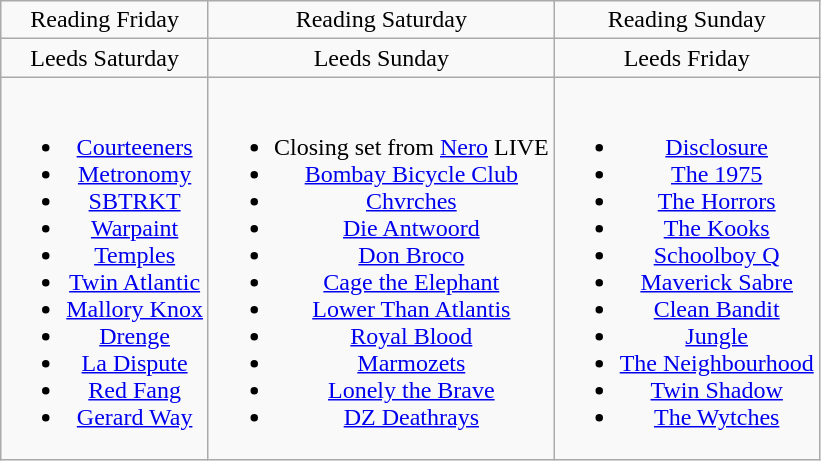<table class="wikitable" style="text-align:center;">
<tr>
<td>Reading Friday</td>
<td>Reading Saturday</td>
<td>Reading Sunday</td>
</tr>
<tr>
<td>Leeds Saturday</td>
<td>Leeds Sunday</td>
<td>Leeds Friday</td>
</tr>
<tr>
<td><br><ul><li><a href='#'>Courteeners</a></li><li><a href='#'>Metronomy</a></li><li><a href='#'>SBTRKT</a></li><li><a href='#'>Warpaint</a></li><li><a href='#'>Temples</a></li><li><a href='#'>Twin Atlantic</a></li><li><a href='#'>Mallory Knox</a></li><li><a href='#'>Drenge</a></li><li><a href='#'>La Dispute</a></li><li><a href='#'>Red Fang</a></li><li><a href='#'>Gerard Way</a></li></ul></td>
<td><br><ul><li>Closing set from <a href='#'>Nero</a> LIVE</li><li><a href='#'>Bombay Bicycle Club</a></li><li><a href='#'>Chvrches</a></li><li><a href='#'>Die Antwoord</a></li><li><a href='#'>Don Broco</a></li><li><a href='#'>Cage the Elephant</a></li><li><a href='#'>Lower Than Atlantis</a></li><li><a href='#'>Royal Blood</a></li><li><a href='#'>Marmozets</a></li><li><a href='#'>Lonely the Brave</a></li><li><a href='#'>DZ Deathrays</a></li></ul></td>
<td><br><ul><li><a href='#'>Disclosure</a></li><li><a href='#'>The 1975</a></li><li><a href='#'>The Horrors</a></li><li><a href='#'>The Kooks</a></li><li><a href='#'>Schoolboy Q</a></li><li><a href='#'>Maverick Sabre</a></li><li><a href='#'>Clean Bandit</a></li><li><a href='#'>Jungle</a></li><li><a href='#'>The Neighbourhood</a></li><li><a href='#'>Twin Shadow</a></li><li><a href='#'>The Wytches</a></li></ul></td>
</tr>
</table>
